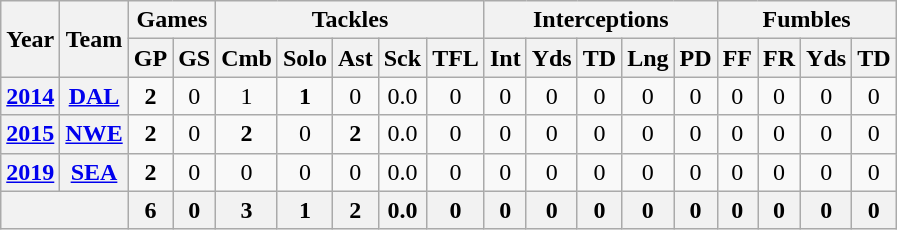<table class="wikitable" style="text-align:center">
<tr>
<th rowspan="2">Year</th>
<th rowspan="2">Team</th>
<th colspan="2">Games</th>
<th colspan="5">Tackles</th>
<th colspan="5">Interceptions</th>
<th colspan="4">Fumbles</th>
</tr>
<tr>
<th>GP</th>
<th>GS</th>
<th>Cmb</th>
<th>Solo</th>
<th>Ast</th>
<th>Sck</th>
<th>TFL</th>
<th>Int</th>
<th>Yds</th>
<th>TD</th>
<th>Lng</th>
<th>PD</th>
<th>FF</th>
<th>FR</th>
<th>Yds</th>
<th>TD</th>
</tr>
<tr>
<th><a href='#'>2014</a></th>
<th><a href='#'>DAL</a></th>
<td><strong>2</strong></td>
<td>0</td>
<td>1</td>
<td><strong>1</strong></td>
<td>0</td>
<td>0.0</td>
<td>0</td>
<td>0</td>
<td>0</td>
<td>0</td>
<td>0</td>
<td>0</td>
<td>0</td>
<td>0</td>
<td>0</td>
<td>0</td>
</tr>
<tr>
<th><a href='#'>2015</a></th>
<th><a href='#'>NWE</a></th>
<td><strong>2</strong></td>
<td>0</td>
<td><strong>2</strong></td>
<td>0</td>
<td><strong>2</strong></td>
<td>0.0</td>
<td>0</td>
<td>0</td>
<td>0</td>
<td>0</td>
<td>0</td>
<td>0</td>
<td>0</td>
<td>0</td>
<td>0</td>
<td>0</td>
</tr>
<tr>
<th><a href='#'>2019</a></th>
<th><a href='#'>SEA</a></th>
<td><strong>2</strong></td>
<td>0</td>
<td>0</td>
<td>0</td>
<td>0</td>
<td>0.0</td>
<td>0</td>
<td>0</td>
<td>0</td>
<td>0</td>
<td>0</td>
<td>0</td>
<td>0</td>
<td>0</td>
<td>0</td>
<td>0</td>
</tr>
<tr>
<th colspan="2"></th>
<th>6</th>
<th>0</th>
<th>3</th>
<th>1</th>
<th>2</th>
<th>0.0</th>
<th>0</th>
<th>0</th>
<th>0</th>
<th>0</th>
<th>0</th>
<th>0</th>
<th>0</th>
<th>0</th>
<th>0</th>
<th>0</th>
</tr>
</table>
